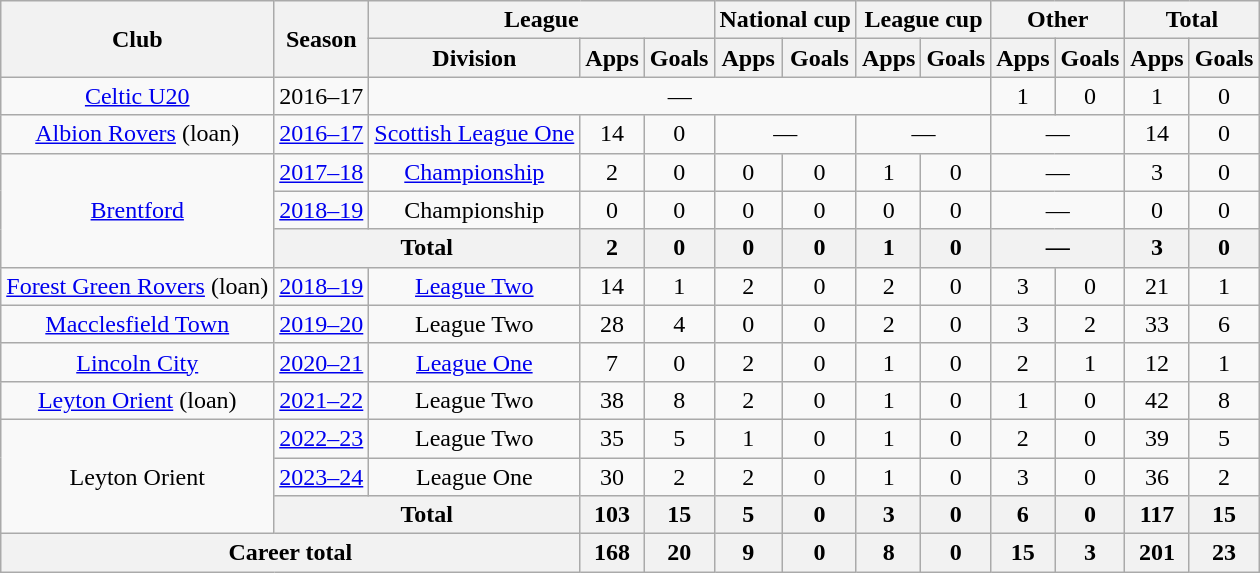<table class="wikitable" style="text-align: center">
<tr>
<th rowspan="2">Club</th>
<th rowspan="2">Season</th>
<th colspan="3">League</th>
<th colspan="2">National cup</th>
<th colspan="2">League cup</th>
<th colspan="2">Other</th>
<th colspan="2">Total</th>
</tr>
<tr>
<th>Division</th>
<th>Apps</th>
<th>Goals</th>
<th>Apps</th>
<th>Goals</th>
<th>Apps</th>
<th>Goals</th>
<th>Apps</th>
<th>Goals</th>
<th>Apps</th>
<th>Goals</th>
</tr>
<tr>
<td><a href='#'>Celtic U20</a></td>
<td>2016–17</td>
<td colspan="7">—</td>
<td>1</td>
<td>0</td>
<td>1</td>
<td>0</td>
</tr>
<tr>
<td><a href='#'>Albion Rovers</a> (loan)</td>
<td><a href='#'>2016–17</a></td>
<td><a href='#'>Scottish League One</a></td>
<td>14</td>
<td>0</td>
<td colspan="2">—</td>
<td colspan="2">—</td>
<td colspan="2">—</td>
<td>14</td>
<td>0</td>
</tr>
<tr>
<td rowspan="3"><a href='#'>Brentford</a></td>
<td><a href='#'>2017–18</a></td>
<td><a href='#'>Championship</a></td>
<td>2</td>
<td>0</td>
<td>0</td>
<td>0</td>
<td>1</td>
<td>0</td>
<td colspan="2">—</td>
<td>3</td>
<td>0</td>
</tr>
<tr>
<td><a href='#'>2018–19</a></td>
<td>Championship</td>
<td>0</td>
<td>0</td>
<td>0</td>
<td>0</td>
<td>0</td>
<td>0</td>
<td colspan="2">—</td>
<td>0</td>
<td>0</td>
</tr>
<tr>
<th colspan="2">Total</th>
<th>2</th>
<th>0</th>
<th>0</th>
<th>0</th>
<th>1</th>
<th>0</th>
<th colspan="2">—</th>
<th>3</th>
<th>0</th>
</tr>
<tr>
<td><a href='#'>Forest Green Rovers</a> (loan)</td>
<td><a href='#'>2018–19</a></td>
<td><a href='#'>League Two</a></td>
<td>14</td>
<td>1</td>
<td>2</td>
<td>0</td>
<td>2</td>
<td>0</td>
<td>3</td>
<td>0</td>
<td>21</td>
<td>1</td>
</tr>
<tr>
<td><a href='#'>Macclesfield Town</a></td>
<td><a href='#'>2019–20</a></td>
<td>League Two</td>
<td>28</td>
<td>4</td>
<td>0</td>
<td>0</td>
<td>2</td>
<td>0</td>
<td>3</td>
<td>2</td>
<td>33</td>
<td>6</td>
</tr>
<tr>
<td><a href='#'>Lincoln City</a></td>
<td><a href='#'>2020–21</a></td>
<td><a href='#'>League One</a></td>
<td>7</td>
<td>0</td>
<td>2</td>
<td>0</td>
<td>1</td>
<td>0</td>
<td>2</td>
<td>1</td>
<td>12</td>
<td>1</td>
</tr>
<tr>
<td><a href='#'>Leyton Orient</a> (loan)</td>
<td><a href='#'>2021–22</a></td>
<td>League Two</td>
<td>38</td>
<td>8</td>
<td>2</td>
<td>0</td>
<td>1</td>
<td>0</td>
<td>1</td>
<td>0</td>
<td>42</td>
<td>8</td>
</tr>
<tr>
<td rowspan="3">Leyton Orient</td>
<td><a href='#'>2022–23</a></td>
<td>League Two</td>
<td>35</td>
<td>5</td>
<td>1</td>
<td>0</td>
<td>1</td>
<td>0</td>
<td>2</td>
<td>0</td>
<td>39</td>
<td>5</td>
</tr>
<tr>
<td><a href='#'>2023–24</a></td>
<td>League One</td>
<td>30</td>
<td>2</td>
<td>2</td>
<td>0</td>
<td>1</td>
<td>0</td>
<td>3</td>
<td>0</td>
<td>36</td>
<td>2</td>
</tr>
<tr>
<th colspan="2">Total</th>
<th>103</th>
<th>15</th>
<th>5</th>
<th>0</th>
<th>3</th>
<th>0</th>
<th>6</th>
<th>0</th>
<th>117</th>
<th>15</th>
</tr>
<tr>
<th colspan="3">Career total</th>
<th>168</th>
<th>20</th>
<th>9</th>
<th>0</th>
<th>8</th>
<th>0</th>
<th>15</th>
<th>3</th>
<th>201</th>
<th>23</th>
</tr>
</table>
